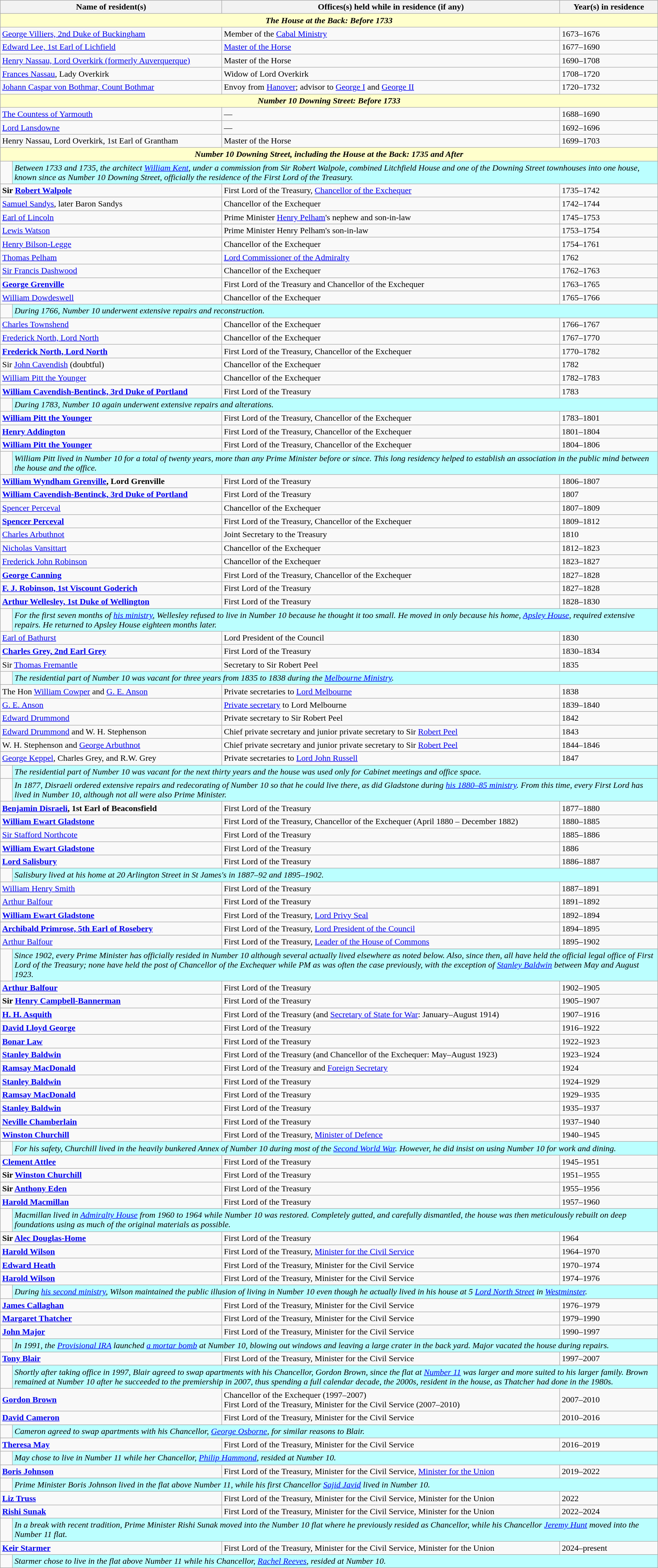<table class="wikitable">
<tr>
<th colspan="2">Name of resident(s)</th>
<th>Offices(s) held while in residence (if any)</th>
<th>Year(s) in residence</th>
</tr>
<tr>
<td colspan="4" style="Background:#ffffcc;text-align:center;"><strong><em>The House at the Back: Before 1733</em></strong></td>
</tr>
<tr>
<td colspan="2"><a href='#'>George Villiers, 2nd Duke of Buckingham</a></td>
<td>Member of the <a href='#'>Cabal Ministry</a></td>
<td>1673–1676</td>
</tr>
<tr>
<td colspan="2"><a href='#'>Edward Lee, 1st Earl of Lichfield</a></td>
<td><a href='#'>Master of the Horse</a></td>
<td>1677–1690</td>
</tr>
<tr>
<td colspan="2"><a href='#'>Henry Nassau, Lord Overkirk (formerly Auverquerque)</a></td>
<td>Master of the Horse</td>
<td>1690–1708</td>
</tr>
<tr>
<td colspan="2"><a href='#'>Frances Nassau</a>, Lady Overkirk</td>
<td>Widow of Lord Overkirk</td>
<td>1708–1720</td>
</tr>
<tr>
<td colspan="2"><a href='#'>Johann Caspar von Bothmar, Count Bothmar</a></td>
<td>Envoy from <a href='#'>Hanover</a>; advisor to <a href='#'>George I</a> and <a href='#'>George II</a></td>
<td>1720–1732</td>
</tr>
<tr>
<td colspan="4" style="Background:#ffffcc;text-align:center;"><strong><em>Number 10 Downing Street: Before 1733</em></strong></td>
</tr>
<tr>
<td colspan="2"><a href='#'>The Countess of Yarmouth</a></td>
<td>—</td>
<td>1688–1690</td>
</tr>
<tr>
<td colspan="2"><a href='#'>Lord Lansdowne</a></td>
<td>—</td>
<td>1692–1696</td>
</tr>
<tr>
<td colspan="2">Henry Nassau, Lord Overkirk, 1st Earl of Grantham</td>
<td>Master of the Horse</td>
<td>1699–1703</td>
</tr>
<tr>
<td colspan="4" style="Background:#ffffcc;text-align:center;"><strong><em>Number 10 Downing Street, including the House at the Back: 1735 and After</em></strong></td>
</tr>
<tr>
<td style="width:1em;"></td>
<td colspan="3" style="background:#bbffff;"><em>Between 1733 and 1735, the architect <a href='#'>William Kent</a>, under a commission from Sir Robert Walpole, combined Litchfield House and one of the Downing Street townhouses into one house, known since as Number 10 Downing Street, officially the residence of the First Lord of the Treasury.</em></td>
</tr>
<tr>
<td colspan="2"><strong>Sir <a href='#'>Robert Walpole</a></strong></td>
<td>First Lord of the Treasury, <a href='#'>Chancellor of the Exchequer</a></td>
<td>1735–1742</td>
</tr>
<tr>
<td colspan="2"><a href='#'>Samuel Sandys</a>, later Baron Sandys</td>
<td>Chancellor of the Exchequer</td>
<td>1742–1744</td>
</tr>
<tr>
<td colspan="2"><a href='#'>Earl of Lincoln</a></td>
<td>Prime Minister <a href='#'>Henry Pelham</a>'s nephew and son-in-law</td>
<td>1745–1753</td>
</tr>
<tr>
<td colspan="2"><a href='#'>Lewis Watson</a></td>
<td>Prime Minister Henry Pelham's son-in-law</td>
<td>1753–1754</td>
</tr>
<tr>
<td colspan="2"><a href='#'>Henry Bilson-Legge</a></td>
<td>Chancellor of the Exchequer</td>
<td>1754–1761</td>
</tr>
<tr>
<td colspan="2"><a href='#'>Thomas Pelham</a></td>
<td><a href='#'>Lord Commissioner of the Admiralty</a></td>
<td>1762</td>
</tr>
<tr>
<td colspan="2"><a href='#'>Sir Francis Dashwood</a></td>
<td>Chancellor of the Exchequer</td>
<td>1762–1763</td>
</tr>
<tr>
<td colspan="2"><strong><a href='#'>George Grenville</a></strong></td>
<td>First Lord of the Treasury and Chancellor of the Exchequer</td>
<td>1763–1765</td>
</tr>
<tr>
<td colspan="2"><a href='#'>William Dowdeswell</a></td>
<td>Chancellor of the Exchequer</td>
<td>1765–1766</td>
</tr>
<tr>
<td></td>
<td colspan="3" style="background:#bbffff;"><em>During 1766, Number 10 underwent extensive repairs and reconstruction.</em></td>
</tr>
<tr>
<td colspan="2"><a href='#'>Charles Townshend</a></td>
<td>Chancellor of the Exchequer</td>
<td>1766–1767</td>
</tr>
<tr>
<td colspan="2"><a href='#'>Frederick North, Lord North</a></td>
<td>Chancellor of the Exchequer</td>
<td>1767–1770</td>
</tr>
<tr>
<td colspan="2"><strong><a href='#'>Frederick North, Lord North</a></strong></td>
<td>First Lord of the Treasury, Chancellor of the Exchequer</td>
<td>1770–1782</td>
</tr>
<tr>
<td colspan="2">Sir <a href='#'>John Cavendish</a> (doubtful)</td>
<td>Chancellor of the Exchequer</td>
<td>1782</td>
</tr>
<tr>
<td colspan="2"><a href='#'>William Pitt the Younger</a></td>
<td>Chancellor of the Exchequer</td>
<td>1782–1783</td>
</tr>
<tr>
<td colspan="2"><strong><a href='#'>William Cavendish-Bentinck, 3rd Duke of Portland</a></strong></td>
<td>First Lord of the Treasury</td>
<td>1783</td>
</tr>
<tr>
<td></td>
<td colspan="3" style="background:#bbffff;"><em>During 1783, Number 10 again underwent extensive repairs and alterations.</em></td>
</tr>
<tr>
<td colspan="2"><strong><a href='#'>William Pitt the Younger</a></strong></td>
<td>First Lord of the Treasury, Chancellor of the Exchequer</td>
<td>1783–1801</td>
</tr>
<tr>
<td colspan="2"><strong><a href='#'>Henry Addington</a></strong></td>
<td>First Lord of the Treasury, Chancellor of the Exchequer</td>
<td>1801–1804</td>
</tr>
<tr>
<td colspan="2"><strong><a href='#'>William Pitt the Younger</a></strong></td>
<td>First Lord of the Treasury, Chancellor of the Exchequer</td>
<td>1804–1806</td>
</tr>
<tr>
<td></td>
<td colspan="3" style="background:#bbffff;"><em>William Pitt lived in Number 10 for a total of twenty years, more than any Prime Minister before or since. This long residency helped to establish an association in the public mind between the house and the office.</em></td>
</tr>
<tr>
<td colspan="2"><strong><a href='#'>William Wyndham Grenville</a>, Lord Grenville</strong></td>
<td>First Lord of the Treasury</td>
<td>1806–1807</td>
</tr>
<tr>
<td colspan="2"><strong><a href='#'>William Cavendish-Bentinck, 3rd Duke of Portland</a></strong></td>
<td>First Lord of the Treasury</td>
<td>1807</td>
</tr>
<tr>
<td colspan="2"><a href='#'>Spencer Perceval</a></td>
<td>Chancellor of the Exchequer</td>
<td>1807–1809</td>
</tr>
<tr>
<td colspan="2"><strong><a href='#'>Spencer Perceval</a></strong></td>
<td>First Lord of the Treasury, Chancellor of the Exchequer</td>
<td>1809–1812</td>
</tr>
<tr>
<td colspan="2"><a href='#'>Charles Arbuthnot</a></td>
<td>Joint Secretary to the Treasury</td>
<td>1810</td>
</tr>
<tr>
<td colspan="2"><a href='#'>Nicholas Vansittart</a></td>
<td>Chancellor of the Exchequer</td>
<td>1812–1823</td>
</tr>
<tr>
<td colspan="2"><a href='#'>Frederick John Robinson</a></td>
<td>Chancellor of the Exchequer</td>
<td>1823–1827</td>
</tr>
<tr>
<td colspan="2"><strong><a href='#'>George Canning</a></strong></td>
<td>First Lord of the Treasury, Chancellor of the Exchequer</td>
<td>1827–1828</td>
</tr>
<tr>
<td colspan="2"><strong><a href='#'>F. J. Robinson, 1st Viscount Goderich</a></strong></td>
<td>First Lord of the Treasury</td>
<td>1827–1828</td>
</tr>
<tr>
<td colspan="2"><strong><a href='#'>Arthur Wellesley, 1st Duke of Wellington</a></strong></td>
<td>First Lord of the Treasury</td>
<td>1828–1830</td>
</tr>
<tr>
<td></td>
<td colspan="3" style="background:#bbffff;"><em>For the first seven months of <a href='#'>his ministry</a>, Wellesley refused to live in Number 10 because he thought it too small. He moved in only because his home, <a href='#'>Apsley House</a>, required extensive repairs. He returned to Apsley House eighteen months later.</em></td>
</tr>
<tr>
<td colspan="2"><a href='#'>Earl of Bathurst</a></td>
<td>Lord President of the Council</td>
<td>1830</td>
</tr>
<tr>
<td colspan="2"><strong><a href='#'>Charles Grey, 2nd Earl Grey</a></strong></td>
<td>First Lord of the Treasury</td>
<td>1830–1834</td>
</tr>
<tr>
<td colspan="2">Sir <a href='#'>Thomas Fremantle</a></td>
<td>Secretary to Sir Robert Peel</td>
<td>1835</td>
</tr>
<tr>
<td></td>
<td colspan="3" style="background:#bbffff;"><em>The residential part of Number 10 was vacant for three years from 1835 to 1838 during the <a href='#'>Melbourne Ministry</a>.</em></td>
</tr>
<tr>
<td colspan="2">The Hon <a href='#'>William Cowper</a> and <a href='#'>G. E. Anson</a></td>
<td>Private secretaries to <a href='#'>Lord Melbourne</a></td>
<td>1838</td>
</tr>
<tr>
<td colspan="2"><a href='#'>G. E. Anson</a></td>
<td><a href='#'>Private secretary</a> to Lord Melbourne</td>
<td>1839–1840</td>
</tr>
<tr>
<td colspan="2"><a href='#'>Edward Drummond</a></td>
<td>Private secretary to Sir Robert Peel</td>
<td>1842</td>
</tr>
<tr>
<td colspan="2"><a href='#'>Edward Drummond</a> and W. H. Stephenson</td>
<td>Chief private secretary and junior private secretary to Sir <a href='#'>Robert Peel</a></td>
<td>1843</td>
</tr>
<tr>
<td colspan="2">W. H. Stephenson and <a href='#'>George Arbuthnot</a></td>
<td>Chief private secretary and junior private secretary to Sir <a href='#'>Robert Peel</a></td>
<td>1844–1846</td>
</tr>
<tr>
<td colspan="2"><a href='#'>George Keppel</a>, Charles Grey, and R.W. Grey</td>
<td>Private secretaries to <a href='#'>Lord John Russell</a></td>
<td>1847</td>
</tr>
<tr>
<td></td>
<td colspan="3" style="background:#bbffff;"><em>The residential part of Number 10 was vacant for the next thirty years and the house was used only for Cabinet meetings and office space.</em></td>
</tr>
<tr>
<td></td>
<td colspan="3" style="background:#bbffff;"><em>In 1877, Disraeli ordered extensive repairs and redecorating of Number 10 so that he could live there, as did Gladstone during <a href='#'>his 1880–85 ministry</a>. From this time, every First Lord has lived in Number 10, although not all were also Prime Minister.</em></td>
</tr>
<tr>
<td colspan="2"><strong><a href='#'>Benjamin Disraeli</a>, 1st Earl of Beaconsfield</strong></td>
<td>First Lord of the Treasury</td>
<td>1877–1880</td>
</tr>
<tr>
<td colspan="2"><strong><a href='#'>William Ewart Gladstone</a></strong></td>
<td>First Lord of the Treasury, Chancellor of the Exchequer (April 1880 – December 1882)</td>
<td>1880–1885</td>
</tr>
<tr>
<td colspan="2"><a href='#'>Sir Stafford Northcote</a></td>
<td>First Lord of the Treasury</td>
<td>1885–1886</td>
</tr>
<tr>
<td colspan="2"><strong><a href='#'>William Ewart Gladstone</a></strong></td>
<td>First Lord of the Treasury</td>
<td>1886</td>
</tr>
<tr>
<td colspan="2"><strong><a href='#'>Lord Salisbury</a></strong></td>
<td>First Lord of the Treasury</td>
<td>1886–1887</td>
</tr>
<tr>
<td></td>
<td colspan="3" style="background:#bbffff;"><em>Salisbury lived at his home at 20 Arlington Street in St James's in 1887–92 and 1895–1902.</em></td>
</tr>
<tr>
<td colspan="2"><a href='#'>William Henry Smith</a></td>
<td>First Lord of the Treasury</td>
<td>1887–1891</td>
</tr>
<tr>
<td colspan="2"><a href='#'>Arthur Balfour</a></td>
<td>First Lord of the Treasury</td>
<td>1891–1892</td>
</tr>
<tr>
<td colspan="2"><strong><a href='#'>William Ewart Gladstone</a></strong></td>
<td>First Lord of the Treasury, <a href='#'>Lord Privy Seal</a></td>
<td>1892–1894</td>
</tr>
<tr>
<td colspan="2"><strong><a href='#'>Archibald Primrose, 5th Earl of Rosebery</a></strong></td>
<td>First Lord of the Treasury, <a href='#'>Lord President of the Council</a></td>
<td>1894–1895</td>
</tr>
<tr>
<td colspan="2"><a href='#'>Arthur Balfour</a></td>
<td>First Lord of the Treasury, <a href='#'>Leader of the House of Commons</a></td>
<td>1895–1902</td>
</tr>
<tr>
<td></td>
<td colspan="3" style="background:#bbffff;"><em>Since 1902, every Prime Minister has officially resided in Number 10 although several actually lived elsewhere as noted below. Also, since then, all have held the official legal office of First Lord of the Treasury; none have held the post of Chancellor of the Exchequer while PM as was often the case previously, with the exception of <a href='#'>Stanley Baldwin</a> between May and August 1923.</em></td>
</tr>
<tr>
<td colspan="2"><strong><a href='#'>Arthur Balfour</a></strong></td>
<td>First Lord of the Treasury</td>
<td>1902–1905</td>
</tr>
<tr>
<td colspan="2"><strong>Sir <a href='#'>Henry Campbell-Bannerman</a></strong></td>
<td>First Lord of the Treasury</td>
<td>1905–1907</td>
</tr>
<tr>
<td colspan="2"><strong><a href='#'>H. H. Asquith</a></strong></td>
<td>First Lord of the Treasury (and <a href='#'>Secretary of State for War</a>: January–August 1914)</td>
<td>1907–1916</td>
</tr>
<tr>
<td colspan="2"><strong><a href='#'>David Lloyd George</a></strong></td>
<td>First Lord of the Treasury</td>
<td>1916–1922</td>
</tr>
<tr>
<td colspan="2"><strong><a href='#'>Bonar Law</a></strong></td>
<td>First Lord of the Treasury</td>
<td>1922–1923</td>
</tr>
<tr>
<td colspan="2"><strong><a href='#'>Stanley Baldwin</a></strong></td>
<td>First Lord of the Treasury (and Chancellor of the Exchequer: May–August 1923)</td>
<td>1923–1924</td>
</tr>
<tr>
<td colspan="2"><strong><a href='#'>Ramsay MacDonald</a></strong></td>
<td>First Lord of the Treasury and <a href='#'>Foreign Secretary</a></td>
<td>1924</td>
</tr>
<tr>
<td colspan="2"><strong><a href='#'>Stanley Baldwin</a></strong></td>
<td>First Lord of the Treasury</td>
<td>1924–1929</td>
</tr>
<tr>
<td colspan="2"><strong><a href='#'>Ramsay MacDonald</a></strong></td>
<td>First Lord of the Treasury</td>
<td>1929–1935</td>
</tr>
<tr>
<td colspan="2"><strong><a href='#'>Stanley Baldwin</a></strong></td>
<td>First Lord of the Treasury</td>
<td>1935–1937</td>
</tr>
<tr>
<td colspan="2"><strong><a href='#'>Neville Chamberlain</a></strong></td>
<td>First Lord of the Treasury</td>
<td>1937–1940</td>
</tr>
<tr>
<td colspan="2"><strong><a href='#'>Winston Churchill</a></strong></td>
<td>First Lord of the Treasury, <a href='#'>Minister of Defence</a></td>
<td>1940–1945</td>
</tr>
<tr>
<td></td>
<td colspan="3" style="background:#bbffff;"><em>For his safety, Churchill lived in the heavily bunkered Annex of Number 10 during most of the <a href='#'>Second World War</a>. However, he did insist on using Number 10 for work and dining.</em></td>
</tr>
<tr>
<td colspan="2"><strong><a href='#'>Clement Attlee</a></strong></td>
<td>First Lord of the Treasury</td>
<td>1945–1951</td>
</tr>
<tr>
<td colspan="2"><strong>Sir <a href='#'>Winston Churchill</a></strong></td>
<td>First Lord of the Treasury</td>
<td>1951–1955</td>
</tr>
<tr>
<td colspan="2"><strong>Sir <a href='#'>Anthony Eden</a></strong></td>
<td>First Lord of the Treasury</td>
<td>1955–1956</td>
</tr>
<tr>
<td colspan="2"><strong><a href='#'>Harold Macmillan</a></strong></td>
<td>First Lord of the Treasury</td>
<td>1957–1960</td>
</tr>
<tr>
<td></td>
<td colspan="3" style="background:#bbffff;"><em>Macmillan lived in <a href='#'>Admiralty House</a> from 1960 to 1964 while Number 10 was restored. Completely gutted, and carefully dismantled, the house was then meticulously rebuilt on deep foundations using as much of the original materials as possible.</em></td>
</tr>
<tr>
<td colspan="2"><strong>Sir <a href='#'>Alec Douglas-Home</a></strong></td>
<td>First Lord of the Treasury</td>
<td>1964</td>
</tr>
<tr>
<td colspan="2"><strong><a href='#'>Harold Wilson</a></strong></td>
<td>First Lord of the Treasury, <a href='#'>Minister for the Civil Service</a></td>
<td>1964–1970</td>
</tr>
<tr>
<td colspan="2"><strong><a href='#'>Edward Heath</a></strong></td>
<td>First Lord of the Treasury, Minister for the Civil Service</td>
<td>1970–1974</td>
</tr>
<tr>
<td colspan="2"><strong><a href='#'>Harold Wilson</a></strong></td>
<td>First Lord of the Treasury, Minister for the Civil Service</td>
<td>1974–1976</td>
</tr>
<tr>
<td></td>
<td colspan="3" style="background:#bbffff;"><em>During <a href='#'>his second ministry</a>, Wilson maintained the public illusion of living in Number 10 even though he actually lived in his house at 5 <a href='#'>Lord North Street</a> in <a href='#'>Westminster</a>.</em></td>
</tr>
<tr>
<td colspan="2"><strong><a href='#'>James Callaghan</a></strong></td>
<td>First Lord of the Treasury, Minister for the Civil Service</td>
<td>1976–1979</td>
</tr>
<tr>
<td colspan="2"><strong><a href='#'>Margaret Thatcher</a></strong></td>
<td>First Lord of the Treasury, Minister for the Civil Service</td>
<td>1979–1990</td>
</tr>
<tr>
<td colspan="2"><strong><a href='#'>John Major</a></strong></td>
<td>First Lord of the Treasury, Minister for the Civil Service</td>
<td>1990–1997</td>
</tr>
<tr>
<td></td>
<td colspan="3" style="background:#bbffff;"><em>In 1991, the <a href='#'>Provisional IRA</a> launched <a href='#'>a mortar bomb</a> at Number 10, blowing out windows and leaving a large crater in the back yard. Major vacated the house during repairs.</em></td>
</tr>
<tr>
<td colspan="2"><strong><a href='#'>Tony Blair</a></strong></td>
<td>First Lord of the Treasury, Minister for the Civil Service</td>
<td>1997–2007</td>
</tr>
<tr>
<td></td>
<td colspan="3" style="background:#bbffff;"><em>Shortly after taking office in 1997, Blair agreed to swap apartments with his Chancellor, Gordon Brown, since the flat at <a href='#'>Number 11</a> was larger and more suited to his larger family. Brown remained at Number 10 after he succeeded to the premiership in 2007, thus spending a full calendar decade, the 2000s, resident in the house, as Thatcher had done in the 1980s.</em></td>
</tr>
<tr>
<td colspan="2"><strong><a href='#'>Gordon Brown</a></strong></td>
<td>Chancellor of the Exchequer (1997–2007)<br>First Lord of the Treasury, Minister for the Civil Service (2007–2010)</td>
<td>2007–2010</td>
</tr>
<tr>
<td colspan="2"><strong><a href='#'>David Cameron</a></strong></td>
<td>First Lord of the Treasury, Minister for the Civil Service</td>
<td>2010–2016</td>
</tr>
<tr>
<td></td>
<td colspan="3" style="background:#bbffff;"><em>Cameron agreed to swap apartments with his Chancellor, <a href='#'>George Osborne</a>, for similar reasons to Blair.</em></td>
</tr>
<tr>
<td colspan="2"><strong><a href='#'>Theresa May</a></strong></td>
<td>First Lord of the Treasury, Minister for the Civil Service</td>
<td>2016–2019</td>
</tr>
<tr>
<td></td>
<td colspan="3" style="background:#bbffff;"><em>May chose to live in Number 11 while her Chancellor, <a href='#'>Philip Hammond</a>, resided at Number 10.</em></td>
</tr>
<tr>
<td colspan="2"><strong><a href='#'>Boris Johnson</a></strong></td>
<td>First Lord of the Treasury, Minister for the Civil Service, <a href='#'>Minister for the Union</a></td>
<td>2019–2022</td>
</tr>
<tr>
<td></td>
<td colspan="3" style="background:#bbffff;"><em>Prime Minister Boris Johnson lived in the flat above Number 11, while his first Chancellor <a href='#'>Sajid Javid</a> lived in Number 10.</em></td>
</tr>
<tr>
<td colspan="2"><strong><a href='#'>Liz Truss</a></strong></td>
<td>First Lord of the Treasury, Minister for the Civil Service, Minister for the Union</td>
<td>2022</td>
</tr>
<tr>
<td colspan="2"><strong><a href='#'>Rishi Sunak</a></strong></td>
<td>First Lord of the Treasury, Minister for the Civil Service, Minister for the Union</td>
<td>2022–2024</td>
</tr>
<tr>
<td></td>
<td colspan="3" style="background:#bbffff;"><em>In a break with recent tradition, Prime Minister Rishi Sunak moved into the Number 10 flat where he previously resided as Chancellor, while his Chancellor <a href='#'>Jeremy Hunt</a> moved into the Number 11 flat.</em></td>
</tr>
<tr>
<td colspan="2"><strong><a href='#'>Keir Starmer</a></strong></td>
<td>First Lord of the Treasury, Minister for the Civil Service, Minister for the Union</td>
<td>2024–present</td>
</tr>
<tr>
<td></td>
<td colspan="3" style="background:#bbffff;"><em>Starmer chose to live in the flat above Number 11 while his Chancellor, <a href='#'>Rachel Reeves</a>, resided at Number 10.</em></td>
</tr>
</table>
